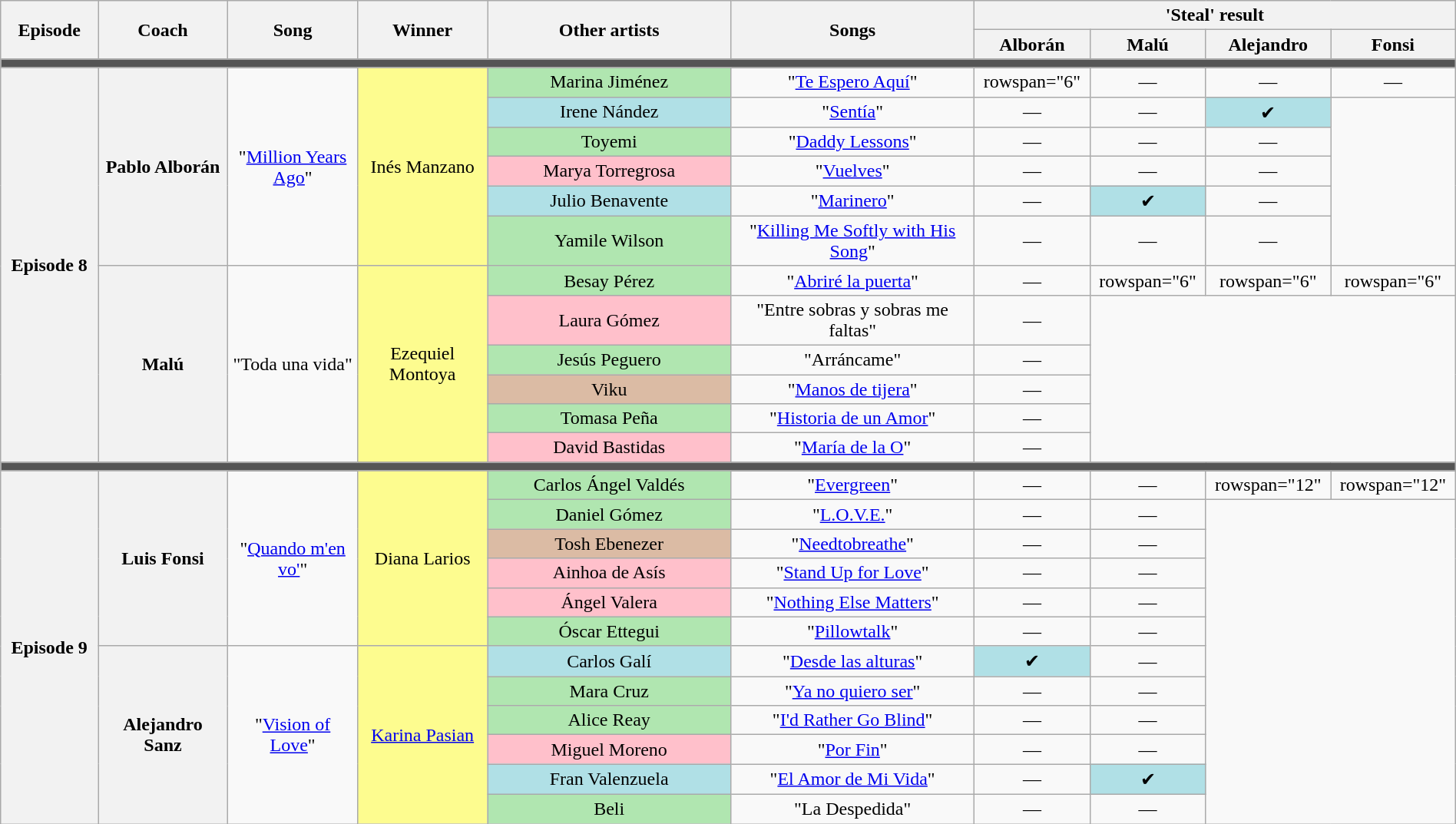<table class="wikitable" style="text-align: center; width:100%">
<tr>
<th rowspan="2" style="width:06%">Episode</th>
<th rowspan="2" style="width:08%">Coach</th>
<th rowspan="2" style="width:08%">Song</th>
<th rowspan="2" style="width:08%">Winner</th>
<th rowspan="2" style="width:15%">Other artists</th>
<th rowspan="2" style="width:15%">Songs</th>
<th colspan="4" style="width:24%">'Steal' result</th>
</tr>
<tr>
<th style="width:06%">Alborán</th>
<th style="width:06%">Malú</th>
<th style="width:06%">Alejandro</th>
<th style="width:06%">Fonsi</th>
</tr>
<tr>
<td colspan="12" style="background:#555555"></td>
</tr>
<tr>
<th rowspan="12">Episode 8<br></th>
<th rowspan="6">Pablo Alborán</th>
<td rowspan="6">"<a href='#'>Million Years Ago</a>"</td>
<td rowspan="6" style="background:#fdfc8f">Inés Manzano</td>
<td style="background:#b0e6b0">Marina Jiménez</td>
<td>"<a href='#'>Te Espero Aquí</a>"</td>
<td>rowspan="6" </td>
<td>—</td>
<td>—</td>
<td>—</td>
</tr>
<tr>
<td style="background:#b0e0e6">Irene Nández</td>
<td>"<a href='#'>Sentía</a>"</td>
<td>—</td>
<td>—</td>
<td style="background:#b0e0e6">✔</td>
</tr>
<tr>
<td style="background:#b0e6b0">Toyemi</td>
<td>"<a href='#'>Daddy Lessons</a>"</td>
<td>—</td>
<td>—</td>
<td>—</td>
</tr>
<tr>
<td style="background: pink">Marya Torregrosa</td>
<td>"<a href='#'>Vuelves</a>"</td>
<td>—</td>
<td>—</td>
<td>—</td>
</tr>
<tr>
<td style="background:#b0e0e6">Julio Benavente</td>
<td>"<a href='#'>Marinero</a>"</td>
<td>—</td>
<td style="background:#b0e0e6">✔</td>
<td>—</td>
</tr>
<tr>
<td style="background:#b0e6b0">Yamile Wilson</td>
<td>"<a href='#'>Killing Me Softly with His Song</a>"</td>
<td>—</td>
<td>—</td>
<td>—</td>
</tr>
<tr>
<th rowspan="6">Malú</th>
<td rowspan="6">"Toda una vida"</td>
<td rowspan="6" style="background:#fdfc8f">Ezequiel Montoya</td>
<td style="background:#b0e6b0">Besay Pérez</td>
<td>"<a href='#'>Abriré la puerta</a>"</td>
<td>—</td>
<td>rowspan="6" </td>
<td>rowspan="6" </td>
<td>rowspan="6" </td>
</tr>
<tr>
<td style="background: pink">Laura Gómez</td>
<td>"Entre sobras y sobras me faltas"</td>
<td>—</td>
</tr>
<tr>
<td style="background:#b0e6b0">Jesús Peguero</td>
<td>"Arráncame"</td>
<td>—</td>
</tr>
<tr>
<td style="background:#dbbba4">Viku</td>
<td>"<a href='#'>Manos de tijera</a>"</td>
<td>—</td>
</tr>
<tr>
<td style="background:#b0e6b0">Tomasa Peña</td>
<td>"<a href='#'>Historia de un Amor</a>"</td>
<td>—</td>
</tr>
<tr>
<td style="background: pink">David Bastidas</td>
<td>"<a href='#'>María de la O</a>"</td>
<td>—</td>
</tr>
<tr>
<td colspan="12" style="background:#555555"></td>
</tr>
<tr>
<th rowspan="12">Episode 9<br></th>
<th rowspan="6">Luis Fonsi</th>
<td rowspan="6">"<a href='#'>Quando m'en vo'</a>"</td>
<td rowspan="6" style="background:#fdfc8f">Diana Larios</td>
<td style="background:#b0e6b0">Carlos Ángel Valdés</td>
<td>"<a href='#'>Evergreen</a>"</td>
<td>—</td>
<td>—</td>
<td>rowspan="12" </td>
<td>rowspan="12" </td>
</tr>
<tr>
<td style="background:#b0e6b0">Daniel Gómez</td>
<td>"<a href='#'>L.O.V.E.</a>"</td>
<td>—</td>
<td>—</td>
</tr>
<tr>
<td style="background:#dbbba4">Tosh Ebenezer</td>
<td>"<a href='#'>Needtobreathe</a>"</td>
<td>—</td>
<td>—</td>
</tr>
<tr>
<td style="background: pink">Ainhoa de Asís</td>
<td>"<a href='#'>Stand Up for Love</a>"</td>
<td>—</td>
<td>—</td>
</tr>
<tr>
<td style="background: pink">Ángel Valera</td>
<td>"<a href='#'>Nothing Else Matters</a>"</td>
<td>—</td>
<td>—</td>
</tr>
<tr>
<td style="background:#b0e6b0">Óscar Ettegui</td>
<td>"<a href='#'>Pillowtalk</a>"</td>
<td>—</td>
<td>—</td>
</tr>
<tr>
<th rowspan="6">Alejandro Sanz</th>
<td rowspan="6">"<a href='#'>Vision of Love</a>"</td>
<td rowspan="6" style="background:#fdfc8f"><a href='#'>Karina Pasian</a></td>
<td style="background:#b0e0e6">Carlos Galí</td>
<td>"<a href='#'>Desde las alturas</a>"</td>
<td style="background:#b0e0e6">✔</td>
<td>—</td>
</tr>
<tr>
<td style="background:#b0e6b0">Mara Cruz</td>
<td>"<a href='#'>Ya no quiero ser</a>"</td>
<td>—</td>
<td>—</td>
</tr>
<tr>
<td style="background:#b0e6b0">Alice Reay</td>
<td>"<a href='#'>I'd Rather Go Blind</a>"</td>
<td>—</td>
<td>—</td>
</tr>
<tr>
<td style="background: pink">Miguel Moreno</td>
<td>"<a href='#'>Por Fin</a>"</td>
<td>—</td>
<td>—</td>
</tr>
<tr>
<td style="background:#b0e0e6">Fran Valenzuela</td>
<td>"<a href='#'>El Amor de Mi Vida</a>"</td>
<td>—</td>
<td style="background:#b0e0e6">✔</td>
</tr>
<tr>
<td style="background:#b0e6b0">Beli</td>
<td>"La Despedida"</td>
<td>—</td>
<td>—</td>
</tr>
</table>
